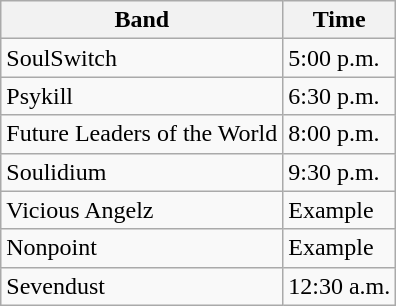<table class="wikitable">
<tr>
<th>Band</th>
<th>Time</th>
</tr>
<tr>
<td>SoulSwitch</td>
<td>5:00 p.m.</td>
</tr>
<tr>
<td>Psykill</td>
<td>6:30 p.m.</td>
</tr>
<tr>
<td>Future Leaders of the World</td>
<td>8:00 p.m.</td>
</tr>
<tr>
<td>Soulidium</td>
<td>9:30 p.m.</td>
</tr>
<tr>
<td>Vicious Angelz</td>
<td>Example</td>
</tr>
<tr>
<td>Nonpoint</td>
<td>Example</td>
</tr>
<tr>
<td>Sevendust</td>
<td>12:30 a.m.</td>
</tr>
</table>
